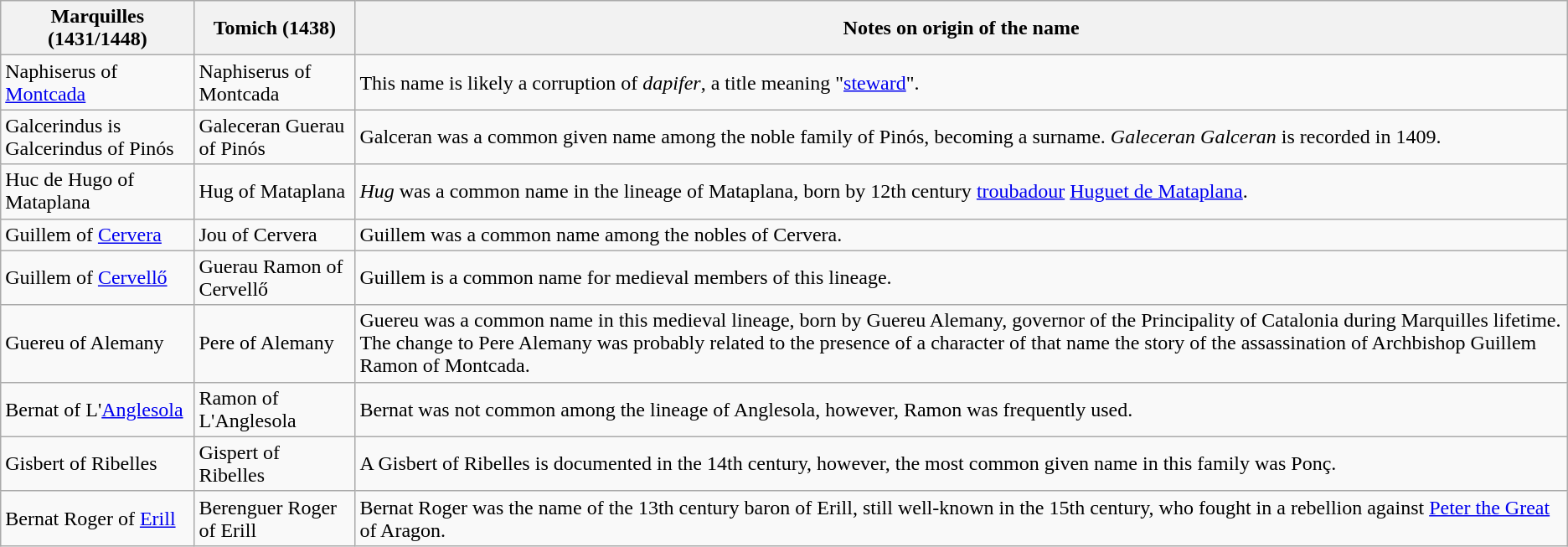<table class="wikitable">
<tr>
<th>Marquilles (1431/1448)</th>
<th>Tomich (1438)</th>
<th>Notes on origin of the name</th>
</tr>
<tr>
<td>Naphiserus of <a href='#'>Montcada</a></td>
<td>Naphiserus of Montcada</td>
<td>This name is likely a corruption of <em>dapifer</em>, a title meaning "<a href='#'>steward</a>".</td>
</tr>
<tr>
<td>Galcerindus is Galcerindus of Pinós</td>
<td>Galeceran Guerau of Pinós</td>
<td>Galceran was a common given name among the noble family of Pinós, becoming a surname. <em>Galeceran Galceran</em> is recorded in 1409.</td>
</tr>
<tr>
<td>Huc de Hugo of Mataplana</td>
<td>Hug of Mataplana</td>
<td><em>Hug</em> was a common name in the lineage of Mataplana, born by 12th century <a href='#'>troubadour</a> <a href='#'>Huguet de Mataplana</a>.</td>
</tr>
<tr>
<td>Guillem of <a href='#'>Cervera</a></td>
<td>Jou of Cervera</td>
<td>Guillem was a common name among the nobles of Cervera.</td>
</tr>
<tr>
<td>Guillem of <a href='#'>Cervellő</a></td>
<td>Guerau Ramon of Cervellő</td>
<td>Guillem is a common name for medieval members of this lineage.</td>
</tr>
<tr>
<td>Guereu of Alemany</td>
<td>Pere of Alemany</td>
<td>Guereu was a common name in this medieval lineage, born by Guereu Alemany, governor of the Principality of Catalonia during Marquilles lifetime. The change to Pere Alemany was probably related to the presence of a character of that name the story of the assassination of Archbishop Guillem Ramon of Montcada.</td>
</tr>
<tr>
<td>Bernat of L'<a href='#'>Anglesola</a></td>
<td>Ramon of L'Anglesola</td>
<td>Bernat was not common among the lineage of Anglesola, however, Ramon was frequently used.</td>
</tr>
<tr>
<td>Gisbert of Ribelles</td>
<td>Gispert of Ribelles</td>
<td>A Gisbert of Ribelles is documented in the 14th century, however, the most common given name in this family was Ponç.</td>
</tr>
<tr>
<td>Bernat Roger of <a href='#'>Erill</a></td>
<td>Berenguer Roger of Erill</td>
<td>Bernat Roger was the name of the 13th century baron of Erill, still well-known in the 15th century, who fought in a rebellion against <a href='#'>Peter the Great</a> of Aragon.</td>
</tr>
</table>
